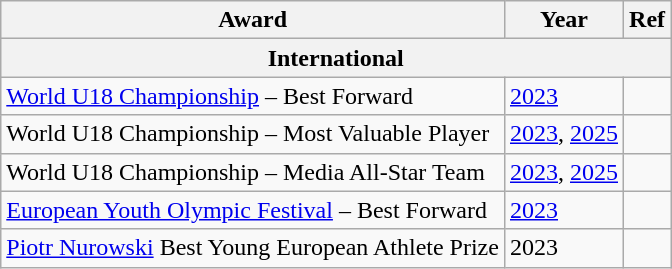<table class="wikitable">
<tr>
<th scope="col">Award</th>
<th scope="col">Year</th>
<th scope="col">Ref</th>
</tr>
<tr>
<th colspan="3" style="text-align:center;">International</th>
</tr>
<tr>
<td><a href='#'>World U18 Championship</a> – Best Forward</td>
<td><a href='#'>2023</a></td>
<td></td>
</tr>
<tr>
<td>World U18 Championship – Most Valuable Player</td>
<td><a href='#'>2023</a>, <a href='#'>2025</a></td>
<td></td>
</tr>
<tr>
<td>World U18 Championship – Media All-Star Team</td>
<td><a href='#'>2023</a>, <a href='#'>2025</a></td>
<td></td>
</tr>
<tr>
<td><a href='#'>European Youth Olympic Festival</a> – Best Forward</td>
<td><a href='#'>2023</a></td>
<td></td>
</tr>
<tr>
<td><a href='#'>Piotr Nurowski</a> Best Young European Athlete Prize</td>
<td>2023</td>
<td></td>
</tr>
</table>
